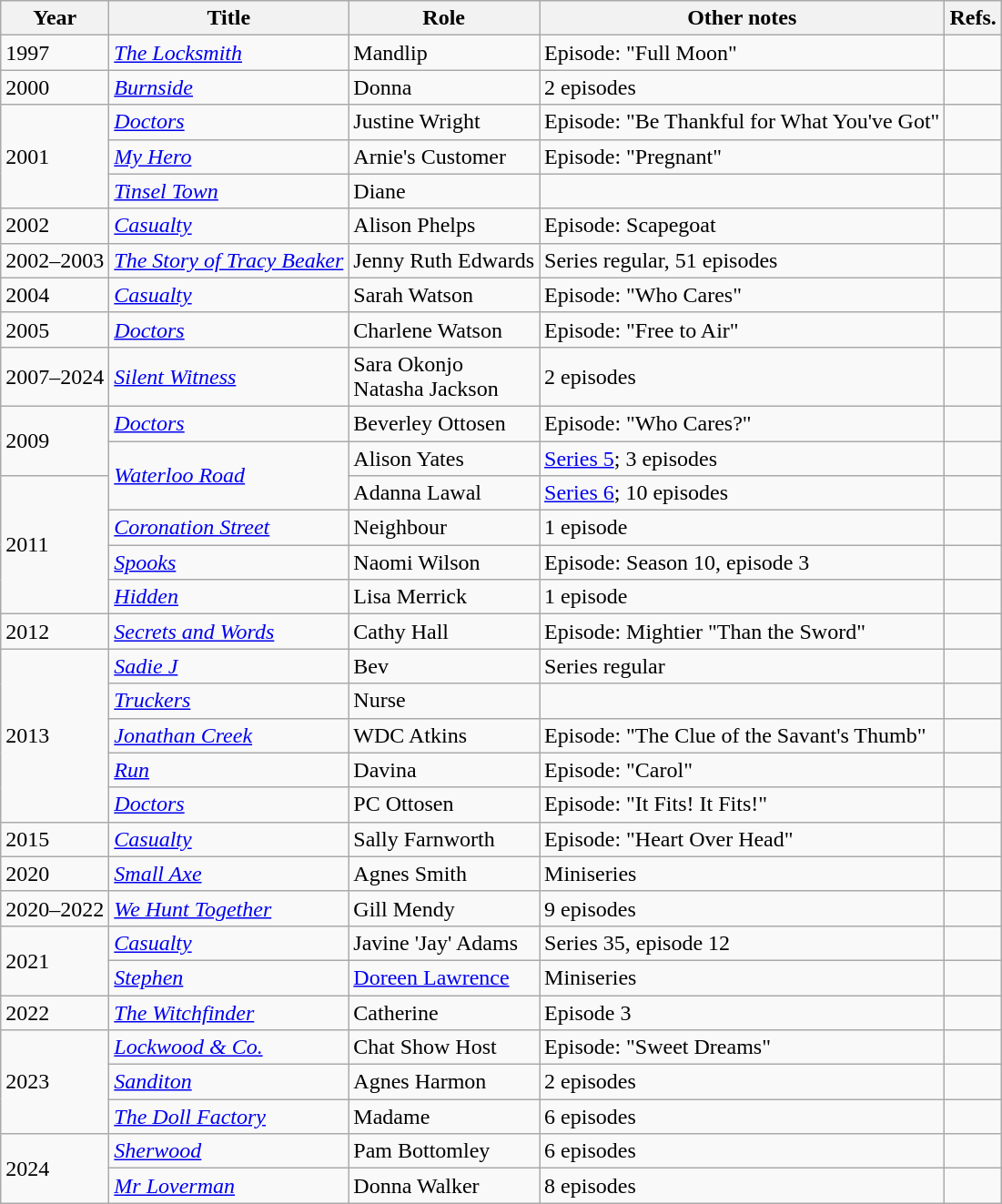<table class="wikitable">
<tr>
<th>Year</th>
<th>Title</th>
<th>Role</th>
<th>Other notes</th>
<th>Refs.</th>
</tr>
<tr>
<td>1997</td>
<td><em><a href='#'>The Locksmith</a></em></td>
<td>Mandlip</td>
<td>Episode: "Full Moon"</td>
<td></td>
</tr>
<tr>
<td>2000</td>
<td><em><a href='#'>Burnside</a></em></td>
<td>Donna</td>
<td>2 episodes</td>
<td></td>
</tr>
<tr>
<td rowspan=3>2001</td>
<td><em><a href='#'>Doctors</a></em></td>
<td>Justine Wright</td>
<td>Episode: "Be Thankful for What You've Got"</td>
<td></td>
</tr>
<tr>
<td><em><a href='#'>My Hero</a></em></td>
<td>Arnie's Customer</td>
<td>Episode: "Pregnant"</td>
<td></td>
</tr>
<tr>
<td><em><a href='#'>Tinsel Town</a></em></td>
<td>Diane</td>
<td></td>
<td></td>
</tr>
<tr>
<td>2002</td>
<td><em><a href='#'>Casualty</a></em></td>
<td>Alison Phelps</td>
<td>Episode: Scapegoat</td>
<td></td>
</tr>
<tr>
<td>2002–2003</td>
<td><em><a href='#'>The Story of Tracy Beaker</a></em></td>
<td>Jenny Ruth Edwards</td>
<td>Series regular, 51 episodes</td>
<td></td>
</tr>
<tr>
<td>2004</td>
<td><em><a href='#'>Casualty</a></em></td>
<td>Sarah Watson</td>
<td>Episode: "Who Cares"</td>
<td></td>
</tr>
<tr>
<td>2005</td>
<td><em><a href='#'>Doctors</a></em></td>
<td>Charlene Watson</td>
<td>Episode: "Free to Air"</td>
<td></td>
</tr>
<tr>
<td>2007–2024</td>
<td><em><a href='#'>Silent Witness</a></em></td>
<td>Sara Okonjo<br>Natasha Jackson</td>
<td>2 episodes</td>
<td></td>
</tr>
<tr>
<td rowspan=2>2009</td>
<td><em><a href='#'>Doctors</a></em></td>
<td>Beverley Ottosen</td>
<td>Episode: "Who Cares?"</td>
<td></td>
</tr>
<tr>
<td rowspan=2><em><a href='#'>Waterloo Road</a></em></td>
<td>Alison Yates</td>
<td><a href='#'>Series 5</a>; 3 episodes</td>
<td></td>
</tr>
<tr>
<td rowspan=4>2011</td>
<td>Adanna Lawal</td>
<td><a href='#'>Series 6</a>; 10 episodes</td>
<td></td>
</tr>
<tr>
<td><em><a href='#'>Coronation Street</a></em></td>
<td>Neighbour</td>
<td>1 episode</td>
<td></td>
</tr>
<tr>
<td><em><a href='#'>Spooks</a></em></td>
<td>Naomi Wilson</td>
<td>Episode: Season 10, episode 3</td>
<td></td>
</tr>
<tr>
<td><em><a href='#'>Hidden</a></em></td>
<td>Lisa Merrick</td>
<td>1 episode</td>
<td></td>
</tr>
<tr>
<td>2012</td>
<td><em><a href='#'>Secrets and Words</a></em></td>
<td>Cathy Hall</td>
<td>Episode: Mightier "Than the Sword"</td>
<td></td>
</tr>
<tr>
<td rowspan=5>2013</td>
<td><em><a href='#'>Sadie J</a></em></td>
<td>Bev</td>
<td>Series regular</td>
<td></td>
</tr>
<tr>
<td><em><a href='#'>Truckers</a></em></td>
<td>Nurse</td>
<td></td>
<td></td>
</tr>
<tr>
<td><em><a href='#'>Jonathan Creek</a></em></td>
<td>WDC Atkins</td>
<td>Episode: "The Clue of the Savant's Thumb"</td>
<td></td>
</tr>
<tr>
<td><em><a href='#'>Run</a></em></td>
<td>Davina</td>
<td>Episode: "Carol"</td>
<td></td>
</tr>
<tr>
<td><em><a href='#'>Doctors</a></em></td>
<td>PC Ottosen</td>
<td>Episode: "It Fits! It Fits!"</td>
<td></td>
</tr>
<tr>
<td>2015</td>
<td><em><a href='#'>Casualty</a></em></td>
<td>Sally Farnworth</td>
<td>Episode: "Heart Over Head"</td>
<td></td>
</tr>
<tr>
<td>2020</td>
<td><em><a href='#'>Small Axe</a></em></td>
<td>Agnes Smith</td>
<td>Miniseries</td>
<td></td>
</tr>
<tr>
<td>2020–2022</td>
<td><em><a href='#'>We Hunt Together</a></em></td>
<td>Gill Mendy</td>
<td>9 episodes</td>
<td></td>
</tr>
<tr>
<td rowspan="2">2021</td>
<td><em><a href='#'>Casualty</a></em></td>
<td>Javine 'Jay' Adams</td>
<td>Series 35, episode 12</td>
<td></td>
</tr>
<tr>
<td><em><a href='#'>Stephen</a></em></td>
<td><a href='#'>Doreen Lawrence</a></td>
<td>Miniseries</td>
<td></td>
</tr>
<tr>
<td>2022</td>
<td><em><a href='#'>The Witchfinder</a></em></td>
<td>Catherine</td>
<td>Episode 3</td>
<td></td>
</tr>
<tr>
<td rowspan="3">2023</td>
<td><em><a href='#'>Lockwood & Co.</a></em></td>
<td>Chat Show Host</td>
<td>Episode: "Sweet Dreams"</td>
<td></td>
</tr>
<tr>
<td><em><a href='#'>Sanditon</a></em></td>
<td>Agnes Harmon</td>
<td>2 episodes</td>
<td></td>
</tr>
<tr>
<td><em><a href='#'>The Doll Factory</a></em></td>
<td>Madame</td>
<td>6 episodes</td>
<td></td>
</tr>
<tr>
<td rowspan="2">2024</td>
<td><em><a href='#'>Sherwood</a></em></td>
<td>Pam Bottomley</td>
<td>6 episodes</td>
<td></td>
</tr>
<tr>
<td><em><a href='#'>Mr Loverman</a></em></td>
<td>Donna Walker</td>
<td>8 episodes</td>
<td></td>
</tr>
</table>
